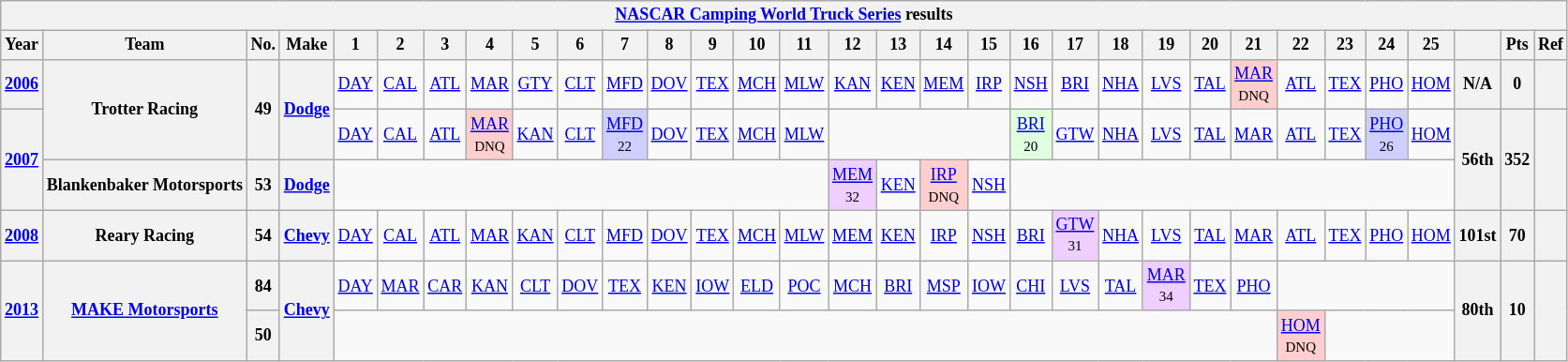<table class="wikitable" style="text-align:center; font-size:75%">
<tr>
<th colspan=45><a href='#'>NASCAR Camping World Truck Series</a> results</th>
</tr>
<tr>
<th>Year</th>
<th>Team</th>
<th>No.</th>
<th>Make</th>
<th>1</th>
<th>2</th>
<th>3</th>
<th>4</th>
<th>5</th>
<th>6</th>
<th>7</th>
<th>8</th>
<th>9</th>
<th>10</th>
<th>11</th>
<th>12</th>
<th>13</th>
<th>14</th>
<th>15</th>
<th>16</th>
<th>17</th>
<th>18</th>
<th>19</th>
<th>20</th>
<th>21</th>
<th>22</th>
<th>23</th>
<th>24</th>
<th>25</th>
<th></th>
<th>Pts</th>
<th>Ref</th>
</tr>
<tr>
<th><a href='#'>2006</a></th>
<th rowspan=2>Trotter Racing</th>
<th rowspan=2>49</th>
<th rowspan=2><a href='#'>Dodge</a></th>
<td><a href='#'>DAY</a></td>
<td><a href='#'>CAL</a></td>
<td><a href='#'>ATL</a></td>
<td><a href='#'>MAR</a></td>
<td><a href='#'>GTY</a></td>
<td><a href='#'>CLT</a></td>
<td><a href='#'>MFD</a></td>
<td><a href='#'>DOV</a></td>
<td><a href='#'>TEX</a></td>
<td><a href='#'>MCH</a></td>
<td><a href='#'>MLW</a></td>
<td><a href='#'>KAN</a></td>
<td><a href='#'>KEN</a></td>
<td><a href='#'>MEM</a></td>
<td><a href='#'>IRP</a></td>
<td><a href='#'>NSH</a></td>
<td><a href='#'>BRI</a></td>
<td><a href='#'>NHA</a></td>
<td><a href='#'>LVS</a></td>
<td><a href='#'>TAL</a></td>
<td style="background:#FFCFCF;"><a href='#'>MAR</a><br><small>DNQ</small></td>
<td><a href='#'>ATL</a></td>
<td><a href='#'>TEX</a></td>
<td><a href='#'>PHO</a></td>
<td><a href='#'>HOM</a></td>
<th>N/A</th>
<th>0</th>
<th></th>
</tr>
<tr>
<th rowspan=2><a href='#'>2007</a></th>
<td><a href='#'>DAY</a></td>
<td><a href='#'>CAL</a></td>
<td><a href='#'>ATL</a></td>
<td style="background:#FFCFCF;"><a href='#'>MAR</a><br><small>DNQ</small></td>
<td><a href='#'>KAN</a></td>
<td><a href='#'>CLT</a></td>
<td style="background:#CFCFFF;"><a href='#'>MFD</a><br><small>22</small></td>
<td><a href='#'>DOV</a></td>
<td><a href='#'>TEX</a></td>
<td><a href='#'>MCH</a></td>
<td><a href='#'>MLW</a></td>
<td colspan=4></td>
<td style="background:#DFFFDF;"><a href='#'>BRI</a><br><small>20</small></td>
<td><a href='#'>GTW</a></td>
<td><a href='#'>NHA</a></td>
<td><a href='#'>LVS</a></td>
<td><a href='#'>TAL</a></td>
<td><a href='#'>MAR</a></td>
<td><a href='#'>ATL</a></td>
<td><a href='#'>TEX</a></td>
<td style="background:#CFCFFF;"><a href='#'>PHO</a><br><small>26</small></td>
<td><a href='#'>HOM</a></td>
<th rowspan=2>56th</th>
<th rowspan=2>352</th>
<th rowspan=2></th>
</tr>
<tr>
<th>Blankenbaker Motorsports</th>
<th>53</th>
<th><a href='#'>Dodge</a></th>
<td colspan=11></td>
<td style="background:#EFCFFF;"><a href='#'>MEM</a><br><small>32</small></td>
<td><a href='#'>KEN</a></td>
<td style="background:#FFCFCF;"><a href='#'>IRP</a><br><small>DNQ</small></td>
<td><a href='#'>NSH</a></td>
<td colspan=10></td>
</tr>
<tr>
<th><a href='#'>2008</a></th>
<th>Reary Racing</th>
<th>54</th>
<th><a href='#'>Chevy</a></th>
<td><a href='#'>DAY</a></td>
<td><a href='#'>CAL</a></td>
<td><a href='#'>ATL</a></td>
<td><a href='#'>MAR</a></td>
<td><a href='#'>KAN</a></td>
<td><a href='#'>CLT</a></td>
<td><a href='#'>MFD</a></td>
<td><a href='#'>DOV</a></td>
<td><a href='#'>TEX</a></td>
<td><a href='#'>MCH</a></td>
<td><a href='#'>MLW</a></td>
<td><a href='#'>MEM</a></td>
<td><a href='#'>KEN</a></td>
<td><a href='#'>IRP</a></td>
<td><a href='#'>NSH</a></td>
<td><a href='#'>BRI</a></td>
<td style="background:#EFCFFF;"><a href='#'>GTW</a><br><small>31</small></td>
<td><a href='#'>NHA</a></td>
<td><a href='#'>LVS</a></td>
<td><a href='#'>TAL</a></td>
<td><a href='#'>MAR</a></td>
<td><a href='#'>ATL</a></td>
<td><a href='#'>TEX</a></td>
<td><a href='#'>PHO</a></td>
<td><a href='#'>HOM</a></td>
<th>101st</th>
<th>70</th>
<th></th>
</tr>
<tr>
<th rowspan=2><a href='#'>2013</a></th>
<th rowspan=2><a href='#'>MAKE Motorsports</a></th>
<th>84</th>
<th rowspan=2><a href='#'>Chevy</a></th>
<td><a href='#'>DAY</a></td>
<td><a href='#'>MAR</a></td>
<td><a href='#'>CAR</a></td>
<td><a href='#'>KAN</a></td>
<td><a href='#'>CLT</a></td>
<td><a href='#'>DOV</a></td>
<td><a href='#'>TEX</a></td>
<td><a href='#'>KEN</a></td>
<td><a href='#'>IOW</a></td>
<td><a href='#'>ELD</a></td>
<td><a href='#'>POC</a></td>
<td><a href='#'>MCH</a></td>
<td><a href='#'>BRI</a></td>
<td><a href='#'>MSP</a></td>
<td><a href='#'>IOW</a></td>
<td><a href='#'>CHI</a></td>
<td><a href='#'>LVS</a></td>
<td><a href='#'>TAL</a></td>
<td style="background:#EFCFFF;"><a href='#'>MAR</a><br><small>34</small></td>
<td><a href='#'>TEX</a></td>
<td><a href='#'>PHO</a></td>
<td colspan=4></td>
<th rowspan=2>80th</th>
<th rowspan=2>10</th>
<th rowspan=2></th>
</tr>
<tr>
<th>50</th>
<td colspan=21></td>
<td style="background:#FFCFCF;"><a href='#'>HOM</a><br><small>DNQ</small></td>
<td colspan=3></td>
</tr>
</table>
